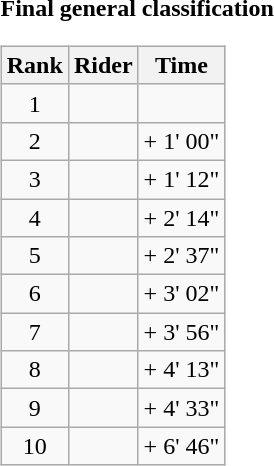<table>
<tr>
<td><strong>Final general classification</strong><br><table class="wikitable">
<tr>
<th scope="col">Rank</th>
<th scope="col">Rider</th>
<th scope="col">Time</th>
</tr>
<tr>
<td style="text-align:center;">1</td>
<td></td>
<td style="text-align:right;"></td>
</tr>
<tr>
<td style="text-align:center;">2</td>
<td></td>
<td style="text-align:right;">+ 1' 00"</td>
</tr>
<tr>
<td style="text-align:center;">3</td>
<td></td>
<td style="text-align:right;">+ 1' 12"</td>
</tr>
<tr>
<td style="text-align:center;">4</td>
<td></td>
<td style="text-align:right;">+ 2' 14"</td>
</tr>
<tr>
<td style="text-align:center;">5</td>
<td></td>
<td style="text-align:right;">+ 2' 37"</td>
</tr>
<tr>
<td style="text-align:center;">6</td>
<td></td>
<td style="text-align:right;">+ 3' 02"</td>
</tr>
<tr>
<td style="text-align:center;">7</td>
<td></td>
<td style="text-align:right;">+ 3' 56"</td>
</tr>
<tr>
<td style="text-align:center;">8</td>
<td></td>
<td style="text-align:right;">+ 4' 13"</td>
</tr>
<tr>
<td style="text-align:center;">9</td>
<td></td>
<td style="text-align:right;">+ 4' 33"</td>
</tr>
<tr>
<td style="text-align:center;">10</td>
<td></td>
<td style="text-align:right;">+ 6' 46"</td>
</tr>
</table>
</td>
</tr>
</table>
